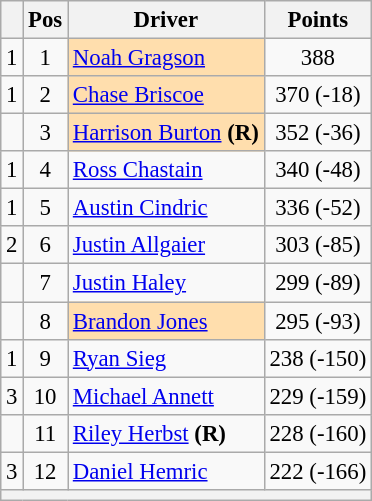<table class="wikitable" style="font-size: 95%;">
<tr>
<th></th>
<th>Pos</th>
<th>Driver</th>
<th>Points</th>
</tr>
<tr>
<td align="left"> 1</td>
<td style="text-align:center;">1</td>
<td style="background:#FFDEAD;"><a href='#'>Noah Gragson</a></td>
<td style="text-align:center;">388</td>
</tr>
<tr>
<td align="left"> 1</td>
<td style="text-align:center;">2</td>
<td style="background:#FFDEAD;"><a href='#'>Chase Briscoe</a></td>
<td style="text-align:center;">370 (-18)</td>
</tr>
<tr>
<td align="left"></td>
<td style="text-align:center;">3</td>
<td style="background:#FFDEAD;"><a href='#'>Harrison Burton</a> <strong>(R)</strong></td>
<td style="text-align:center;">352 (-36)</td>
</tr>
<tr>
<td align="left"> 1</td>
<td style="text-align:center;">4</td>
<td><a href='#'>Ross Chastain</a></td>
<td style="text-align:center;">340 (-48)</td>
</tr>
<tr>
<td align="left"> 1</td>
<td style="text-align:center;">5</td>
<td><a href='#'>Austin Cindric</a></td>
<td style="text-align:center;">336 (-52)</td>
</tr>
<tr>
<td align="left"> 2</td>
<td style="text-align:center;">6</td>
<td><a href='#'>Justin Allgaier</a></td>
<td style="text-align:center;">303 (-85)</td>
</tr>
<tr>
<td align="left"></td>
<td style="text-align:center;">7</td>
<td><a href='#'>Justin Haley</a></td>
<td style="text-align:center;">299 (-89)</td>
</tr>
<tr>
<td align="left"></td>
<td style="text-align:center;">8</td>
<td style="background:#FFDEAD;"><a href='#'>Brandon Jones</a></td>
<td style="text-align:center;">295 (-93)</td>
</tr>
<tr>
<td align="left"> 1</td>
<td style="text-align:center;">9</td>
<td><a href='#'>Ryan Sieg</a></td>
<td style="text-align:center;">238 (-150)</td>
</tr>
<tr>
<td align="left"> 3</td>
<td style="text-align:center;">10</td>
<td><a href='#'>Michael Annett</a></td>
<td style="text-align:center;">229 (-159)</td>
</tr>
<tr>
<td align="left"></td>
<td style="text-align:center;">11</td>
<td><a href='#'>Riley Herbst</a> <strong>(R)</strong></td>
<td style="text-align:center;">228 (-160)</td>
</tr>
<tr>
<td align="left"> 3</td>
<td style="text-align:center;">12</td>
<td><a href='#'>Daniel Hemric</a></td>
<td style="text-align:center;">222 (-166)</td>
</tr>
<tr class="sortbottom">
<th colspan="4"></th>
</tr>
</table>
